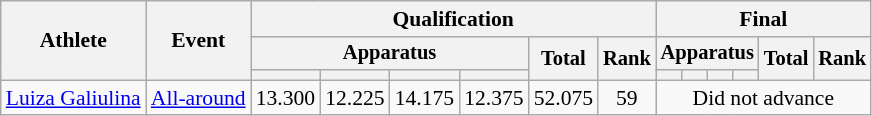<table class="wikitable" style="font-size:90%">
<tr>
<th rowspan=3>Athlete</th>
<th rowspan=3>Event</th>
<th colspan=6>Qualification</th>
<th colspan=6>Final</th>
</tr>
<tr style="font-size:95%">
<th colspan=4>Apparatus</th>
<th rowspan=2>Total</th>
<th rowspan=2>Rank</th>
<th colspan=4>Apparatus</th>
<th rowspan=2>Total</th>
<th rowspan=2>Rank</th>
</tr>
<tr style="font-size:95%">
<th></th>
<th></th>
<th></th>
<th></th>
<th></th>
<th></th>
<th></th>
<th></th>
</tr>
<tr align=center>
<td align=left><a href='#'>Luiza Galiulina</a></td>
<td align=left><a href='#'>All-around</a></td>
<td>13.300</td>
<td>12.225</td>
<td>14.175</td>
<td>12.375</td>
<td>52.075</td>
<td>59</td>
<td colspan=6>Did not advance</td>
</tr>
</table>
